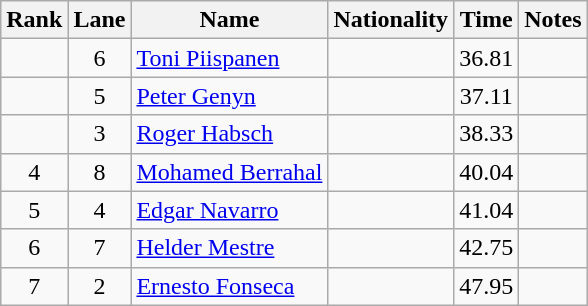<table class="wikitable sortable" style="text-align:center">
<tr>
<th>Rank</th>
<th>Lane</th>
<th>Name</th>
<th>Nationality</th>
<th>Time</th>
<th>Notes</th>
</tr>
<tr>
<td></td>
<td>6</td>
<td align="left"><a href='#'>Toni Piispanen</a></td>
<td align="left"></td>
<td>36.81</td>
<td></td>
</tr>
<tr>
<td></td>
<td>5</td>
<td align="left"><a href='#'>Peter Genyn</a></td>
<td align="left"></td>
<td>37.11</td>
<td></td>
</tr>
<tr>
<td></td>
<td>3</td>
<td align="left"><a href='#'>Roger Habsch</a></td>
<td align="left"></td>
<td>38.33</td>
<td></td>
</tr>
<tr>
<td>4</td>
<td>8</td>
<td align="left"><a href='#'>Mohamed Berrahal</a></td>
<td align="left"></td>
<td>40.04</td>
<td></td>
</tr>
<tr>
<td>5</td>
<td>4</td>
<td align="left"><a href='#'>Edgar Navarro</a></td>
<td align="left"></td>
<td>41.04</td>
<td></td>
</tr>
<tr>
<td>6</td>
<td>7</td>
<td align="left"><a href='#'>Helder Mestre</a></td>
<td align="left"></td>
<td>42.75</td>
<td></td>
</tr>
<tr>
<td>7</td>
<td>2</td>
<td align="left"><a href='#'>Ernesto Fonseca</a></td>
<td align="left"></td>
<td>47.95</td>
<td></td>
</tr>
</table>
